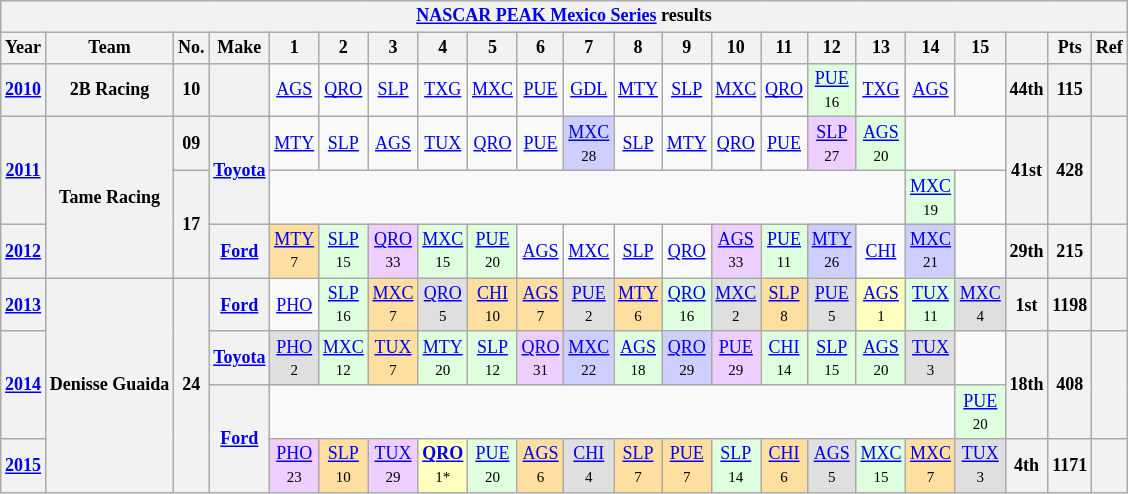<table class="wikitable" style="text-align:center; font-size:75%">
<tr>
<th colspan=24><a href='#'>NASCAR PEAK Mexico Series</a> results</th>
</tr>
<tr>
<th>Year</th>
<th>Team</th>
<th>No.</th>
<th>Make</th>
<th>1</th>
<th>2</th>
<th>3</th>
<th>4</th>
<th>5</th>
<th>6</th>
<th>7</th>
<th>8</th>
<th>9</th>
<th>10</th>
<th>11</th>
<th>12</th>
<th>13</th>
<th>14</th>
<th>15</th>
<th></th>
<th>Pts</th>
<th>Ref</th>
</tr>
<tr>
<th><a href='#'>2010</a></th>
<th>2B Racing</th>
<th>10</th>
<th></th>
<td><a href='#'>AGS</a></td>
<td><a href='#'>QRO</a></td>
<td><a href='#'>SLP</a></td>
<td><a href='#'>TXG</a></td>
<td><a href='#'>MXC</a></td>
<td><a href='#'>PUE</a></td>
<td><a href='#'>GDL</a></td>
<td><a href='#'>MTY</a></td>
<td><a href='#'>SLP</a></td>
<td><a href='#'>MXC</a></td>
<td><a href='#'>QRO</a></td>
<td style="background:#DFFFDF;"><a href='#'>PUE</a><br><small>16</small></td>
<td><a href='#'>TXG</a></td>
<td><a href='#'>AGS</a></td>
<td></td>
<th>44th</th>
<th>115</th>
<th></th>
</tr>
<tr>
<th rowspan=2><a href='#'>2011</a></th>
<th rowspan=3>Tame Racing</th>
<th>09</th>
<th rowspan=2><a href='#'>Toyota</a></th>
<td><a href='#'>MTY</a></td>
<td><a href='#'>SLP</a></td>
<td><a href='#'>AGS</a></td>
<td><a href='#'>TUX</a></td>
<td><a href='#'>QRO</a></td>
<td><a href='#'>PUE</a></td>
<td style="background:#CFCFFF;"><a href='#'>MXC</a><br><small>28</small></td>
<td><a href='#'>SLP</a></td>
<td><a href='#'>MTY</a></td>
<td><a href='#'>QRO</a></td>
<td><a href='#'>PUE</a></td>
<td style="background:#EFCFFF;"><a href='#'>SLP</a><br><small>27</small></td>
<td style="background:#DFFFDF;"><a href='#'>AGS</a><br><small>20</small></td>
<td colspan=2></td>
<th rowspan=2>41st</th>
<th rowspan=2>428</th>
<th rowspan=2></th>
</tr>
<tr>
<th rowspan=2>17</th>
<td colspan=13></td>
<td style="background:#DFFFDF;"><a href='#'>MXC</a><br><small>19</small></td>
<td></td>
</tr>
<tr>
<th><a href='#'>2012</a></th>
<th><a href='#'>Ford</a></th>
<td style="background:#FFDF9F;"><a href='#'>MTY</a><br><small>7</small></td>
<td style="background:#DFFFDF;"><a href='#'>SLP</a><br><small>15</small></td>
<td style="background:#EFCFFF;"><a href='#'>QRO</a><br><small>33</small></td>
<td style="background:#DFFFDF;"><a href='#'>MXC</a><br><small>15</small></td>
<td style="background:#DFFFDF;"><a href='#'>PUE</a><br><small>20</small></td>
<td><a href='#'>AGS</a></td>
<td><a href='#'>MXC</a></td>
<td><a href='#'>SLP</a></td>
<td><a href='#'>QRO</a></td>
<td style="background:#EFCFFF;"><a href='#'>AGS</a><br><small>33</small></td>
<td style="background:#DFFFDF;"><a href='#'>PUE</a><br><small>11</small></td>
<td style="background:#CFCFFF;"><a href='#'>MTY</a><br><small>26</small></td>
<td><a href='#'>CHI</a></td>
<td style="background:#CFCFFF;"><a href='#'>MXC</a><br><small>21</small></td>
<td></td>
<th>29th</th>
<th>215</th>
<th></th>
</tr>
<tr>
<th><a href='#'>2013</a></th>
<th rowspan=4>Denisse Guaida</th>
<th rowspan=4>24</th>
<th><a href='#'>Ford</a></th>
<td><a href='#'>PHO</a></td>
<td style="background:#DFFFDF;"><a href='#'>SLP</a><br><small>16</small></td>
<td style="background:#FFDF9F;"><a href='#'>MXC</a><br><small>7</small></td>
<td style="background:#DFDFDF;"><a href='#'>QRO</a><br><small>5</small></td>
<td style="background:#FFDF9F;"><a href='#'>CHI</a><br><small>10</small></td>
<td style="background:#FFDF9F;"><a href='#'>AGS</a><br><small>7</small></td>
<td style="background:#DFDFDF;"><a href='#'>PUE</a><br><small>2</small></td>
<td style="background:#FFDF9F;"><a href='#'>MTY</a><br><small>6</small></td>
<td style="background:#DFFFDF;"><a href='#'>QRO</a><br><small>16</small></td>
<td style="background:#DFDFDF;"><a href='#'>MXC</a><br><small>2</small></td>
<td style="background:#FFDF9F;"><a href='#'>SLP</a><br><small>8</small></td>
<td style="background:#DFDFDF;"><a href='#'>PUE</a><br><small>5</small></td>
<td style="background:#FFFFBF;"><a href='#'>AGS</a><br><small>1</small></td>
<td style="background:#DFFFDF;"><a href='#'>TUX</a><br><small>11</small></td>
<td style="background:#DFDFDF;"><a href='#'>MXC</a><br><small>4</small></td>
<th>1st</th>
<th>1198</th>
<th></th>
</tr>
<tr>
<th rowspan=2><a href='#'>2014</a></th>
<th><a href='#'>Toyota</a></th>
<td style="background:#DFDFDF;"><a href='#'>PHO</a><br><small>2</small></td>
<td style="background:#DFFFDF;"><a href='#'>MXC</a><br><small>12</small></td>
<td style="background:#FFDF9F;"><a href='#'>TUX</a><br><small>7</small></td>
<td style="background:#DFFFDF;"><a href='#'>MTY</a><br><small>20</small></td>
<td style="background:#DFFFDF;"><a href='#'>SLP</a><br><small>12</small></td>
<td style="background:#EFCFFF;"><a href='#'>QRO</a><br><small>31</small></td>
<td style="background:#CFCFFF;"><a href='#'>MXC</a><br><small>22</small></td>
<td style="background:#DFFFDF;"><a href='#'>AGS</a><br><small>18</small></td>
<td style="background:#CFCFFF;"><a href='#'>QRO</a><br><small>29</small></td>
<td style="background:#EFCFFF;"><a href='#'>PUE</a><br><small>29</small></td>
<td style="background:#DFFFDF;"><a href='#'>CHI</a><br><small>14</small></td>
<td style="background:#DFFFDF;"><a href='#'>SLP</a><br><small>15</small></td>
<td style="background:#DFFFDF;"><a href='#'>AGS</a><br><small>20</small></td>
<td style="background:#DFDFDF;"><a href='#'>TUX</a><br><small>3</small></td>
<td></td>
<th rowspan=2>18th</th>
<th rowspan=2>408</th>
<th rowspan=2></th>
</tr>
<tr>
<th rowspan=2><a href='#'>Ford</a></th>
<td colspan=14></td>
<td style="background:#DFFFDF;"><a href='#'>PUE</a><br><small>20</small></td>
</tr>
<tr>
<th><a href='#'>2015</a></th>
<td style="background:#EFCFFF;"><a href='#'>PHO</a><br><small>23</small></td>
<td style="background:#FFDF9F;"><a href='#'>SLP</a><br><small>10</small></td>
<td style="background:#EFCFFF;"><a href='#'>TUX</a><br><small>29</small></td>
<td style="background:#FFFFBF;"><strong><a href='#'>QRO</a></strong><br><small>1*</small></td>
<td style="background:#DFFFDF;"><a href='#'>PUE</a><br><small>20</small></td>
<td style="background:#FFDF9F;"><a href='#'>AGS</a><br><small>6</small></td>
<td style="background:#DFDFDF;"><a href='#'>CHI</a><br><small>4</small></td>
<td style="background:#FFDF9F;"><a href='#'>SLP</a><br><small>7</small></td>
<td style="background:#FFDF9F;"><a href='#'>PUE</a><br><small>7</small></td>
<td style="background:#DFFFDF;"><a href='#'>SLP</a><br><small>14</small></td>
<td style="background:#FFDF9F;"><a href='#'>CHI</a><br><small>6</small></td>
<td style="background:#DFDFDF;"><a href='#'>AGS</a><br><small>5</small></td>
<td style="background:#DFFFDF;"><a href='#'>MXC</a><br><small>15</small></td>
<td style="background:#FFDF9F;"><a href='#'>MXC</a><br><small>7</small></td>
<td style="background:#DFDFDF;"><a href='#'>TUX</a><br><small>3</small></td>
<th>4th</th>
<th>1171</th>
<th></th>
</tr>
</table>
